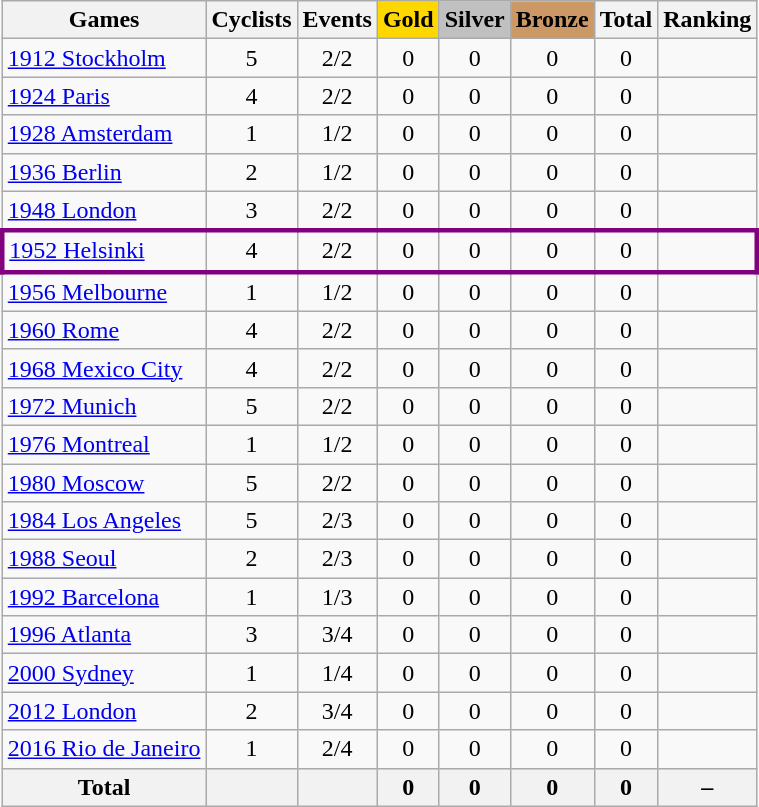<table class="wikitable sortable" style="text-align:center">
<tr>
<th>Games</th>
<th>Cyclists</th>
<th>Events</th>
<th style="background-color:gold;">Gold</th>
<th style="background-color:silver;">Silver</th>
<th style="background-color:#c96;">Bronze</th>
<th>Total</th>
<th>Ranking</th>
</tr>
<tr>
<td align=left><a href='#'>1912 Stockholm</a></td>
<td>5</td>
<td>2/2</td>
<td>0</td>
<td>0</td>
<td>0</td>
<td>0</td>
<td></td>
</tr>
<tr>
<td align=left><a href='#'>1924 Paris</a></td>
<td>4</td>
<td>2/2</td>
<td>0</td>
<td>0</td>
<td>0</td>
<td>0</td>
<td></td>
</tr>
<tr>
<td align=left><a href='#'>1928 Amsterdam</a></td>
<td>1</td>
<td>1/2</td>
<td>0</td>
<td>0</td>
<td>0</td>
<td>0</td>
<td></td>
</tr>
<tr>
<td align=left><a href='#'>1936 Berlin</a></td>
<td>2</td>
<td>1/2</td>
<td>0</td>
<td>0</td>
<td>0</td>
<td>0</td>
<td></td>
</tr>
<tr>
<td align=left><a href='#'>1948 London</a></td>
<td>3</td>
<td>2/2</td>
<td>0</td>
<td>0</td>
<td>0</td>
<td>0</td>
<td></td>
</tr>
<tr align=center style="border: 3px solid purple">
<td align=left><a href='#'>1952 Helsinki</a></td>
<td>4</td>
<td>2/2</td>
<td>0</td>
<td>0</td>
<td>0</td>
<td>0</td>
<td></td>
</tr>
<tr>
<td align=left><a href='#'>1956 Melbourne</a></td>
<td>1</td>
<td>1/2</td>
<td>0</td>
<td>0</td>
<td>0</td>
<td>0</td>
<td></td>
</tr>
<tr>
<td align=left><a href='#'>1960 Rome</a></td>
<td>4</td>
<td>2/2</td>
<td>0</td>
<td>0</td>
<td>0</td>
<td>0</td>
<td></td>
</tr>
<tr>
<td align=left><a href='#'>1968 Mexico City</a></td>
<td>4</td>
<td>2/2</td>
<td>0</td>
<td>0</td>
<td>0</td>
<td>0</td>
<td></td>
</tr>
<tr>
<td align=left><a href='#'>1972 Munich</a></td>
<td>5</td>
<td>2/2</td>
<td>0</td>
<td>0</td>
<td>0</td>
<td>0</td>
<td></td>
</tr>
<tr>
<td align=left><a href='#'>1976 Montreal</a></td>
<td>1</td>
<td>1/2</td>
<td>0</td>
<td>0</td>
<td>0</td>
<td>0</td>
<td></td>
</tr>
<tr>
<td align=left><a href='#'>1980 Moscow</a></td>
<td>5</td>
<td>2/2</td>
<td>0</td>
<td>0</td>
<td>0</td>
<td>0</td>
<td></td>
</tr>
<tr>
<td align=left><a href='#'>1984 Los Angeles</a></td>
<td>5</td>
<td>2/3</td>
<td>0</td>
<td>0</td>
<td>0</td>
<td>0</td>
<td></td>
</tr>
<tr>
<td align=left><a href='#'>1988 Seoul</a></td>
<td>2</td>
<td>2/3</td>
<td>0</td>
<td>0</td>
<td>0</td>
<td>0</td>
<td></td>
</tr>
<tr>
<td align=left><a href='#'>1992 Barcelona</a></td>
<td>1</td>
<td>1/3</td>
<td>0</td>
<td>0</td>
<td>0</td>
<td>0</td>
<td></td>
</tr>
<tr>
<td align=left><a href='#'>1996 Atlanta</a></td>
<td>3</td>
<td>3/4</td>
<td>0</td>
<td>0</td>
<td>0</td>
<td>0</td>
<td></td>
</tr>
<tr>
<td align=left><a href='#'>2000 Sydney</a></td>
<td>1</td>
<td>1/4</td>
<td>0</td>
<td>0</td>
<td>0</td>
<td>0</td>
<td></td>
</tr>
<tr>
<td align=left><a href='#'>2012 London</a></td>
<td>2</td>
<td>3/4</td>
<td>0</td>
<td>0</td>
<td>0</td>
<td>0</td>
<td></td>
</tr>
<tr>
<td align=left><a href='#'>2016 Rio de Janeiro</a></td>
<td>1</td>
<td>2/4</td>
<td>0</td>
<td>0</td>
<td>0</td>
<td>0</td>
<td></td>
</tr>
<tr>
<th>Total</th>
<th></th>
<th></th>
<th>0</th>
<th>0</th>
<th>0</th>
<th>0</th>
<th>–</th>
</tr>
</table>
